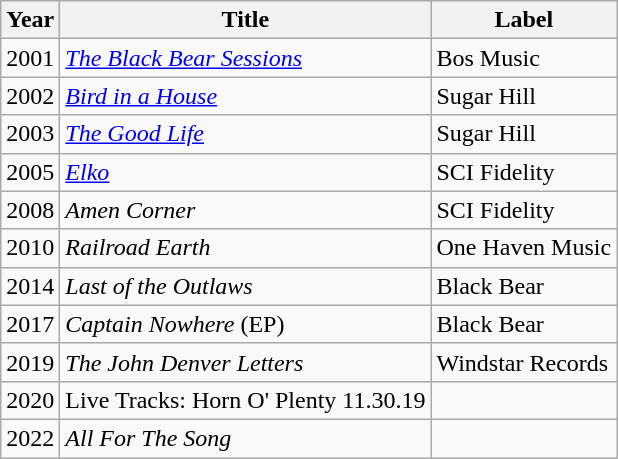<table class="wikitable">
<tr>
<th rowspan="1">Year</th>
<th rowspan="1">Title</th>
<th rowspan="1">Label</th>
</tr>
<tr>
<td align="center">2001</td>
<td align="left"><em><a href='#'>The Black Bear Sessions</a></em></td>
<td align="left">Bos Music</td>
</tr>
<tr>
<td align="center">2002</td>
<td align="left"><em><a href='#'>Bird in a House</a></em></td>
<td align="left">Sugar Hill</td>
</tr>
<tr>
<td align="center">2003</td>
<td align="left"><em><a href='#'>The Good Life</a></em></td>
<td align="left">Sugar Hill</td>
</tr>
<tr>
<td align="center">2005</td>
<td align="left"><em><a href='#'>Elko</a></em></td>
<td align="left">SCI Fidelity</td>
</tr>
<tr>
<td align="center">2008</td>
<td align="left"><em>Amen Corner</em></td>
<td align="left">SCI Fidelity</td>
</tr>
<tr>
<td align="center">2010</td>
<td align="left"><em>Railroad Earth</em></td>
<td align="left">One Haven Music</td>
</tr>
<tr>
<td align="center">2014</td>
<td align="left"><em>Last of the Outlaws</em></td>
<td align="left">Black Bear</td>
</tr>
<tr>
<td align="center">2017</td>
<td align="left"><em>Captain Nowhere</em> (EP)</td>
<td align="left">Black Bear</td>
</tr>
<tr>
<td>2019</td>
<td><em>The John Denver Letters</em></td>
<td>Windstar Records</td>
</tr>
<tr>
<td>2020</td>
<td>Live Tracks: Horn O' Plenty 11.30.19</td>
<td></td>
</tr>
<tr>
<td>2022</td>
<td><em>All For The Song</em></td>
<td></td>
</tr>
</table>
